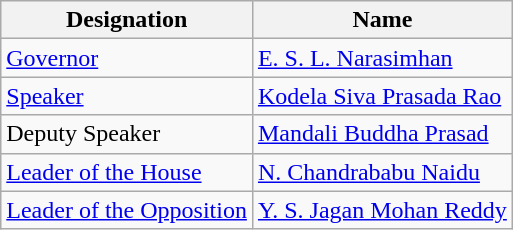<table class="wikitable">
<tr>
<th>Designation</th>
<th>Name</th>
</tr>
<tr>
<td><a href='#'>Governor</a></td>
<td><a href='#'>E. S. L. Narasimhan</a></td>
</tr>
<tr>
<td><a href='#'>Speaker</a></td>
<td><a href='#'>Kodela Siva Prasada Rao</a><br></td>
</tr>
<tr>
<td>Deputy Speaker</td>
<td><a href='#'>Mandali Buddha Prasad</a><br></td>
</tr>
<tr>
<td><a href='#'>Leader of the House</a></td>
<td><a href='#'>N. Chandrababu Naidu</a><br></td>
</tr>
<tr>
<td><a href='#'>Leader of the Opposition</a></td>
<td><a href='#'>Y. S. Jagan Mohan Reddy</a><br></td>
</tr>
</table>
